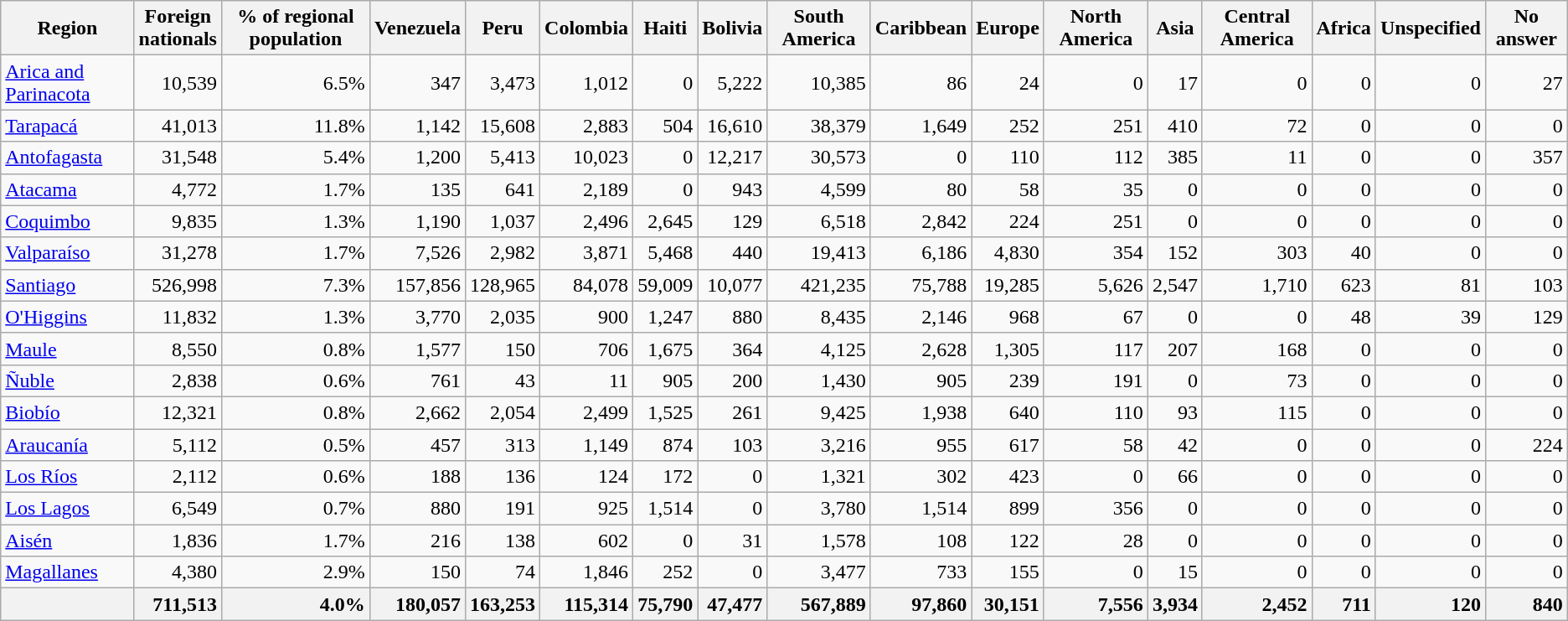<table class="wikitable sortable" style="text-align:right">
<tr>
<th>Region</th>
<th>Foreign<br>nationals</th>
<th>% of regional population</th>
<th>Venezuela</th>
<th>Peru</th>
<th>Colombia</th>
<th>Haiti</th>
<th>Bolivia</th>
<th>South America</th>
<th>Caribbean</th>
<th>Europe</th>
<th>North America</th>
<th>Asia</th>
<th>Central America</th>
<th>Africa</th>
<th>Unspecified</th>
<th>No answer</th>
</tr>
<tr>
<td align="left"><a href='#'>Arica and Parinacota</a></td>
<td>10,539</td>
<td>6.5%</td>
<td>347</td>
<td>3,473</td>
<td>1,012</td>
<td>0</td>
<td>5,222</td>
<td>10,385</td>
<td>86</td>
<td>24</td>
<td>0</td>
<td>17</td>
<td>0</td>
<td>0</td>
<td>0</td>
<td>27</td>
</tr>
<tr>
<td align="left"><a href='#'>Tarapacá</a></td>
<td>41,013</td>
<td>11.8%</td>
<td>1,142</td>
<td>15,608</td>
<td>2,883</td>
<td>504</td>
<td>16,610</td>
<td>38,379</td>
<td>1,649</td>
<td>252</td>
<td>251</td>
<td>410</td>
<td>72</td>
<td>0</td>
<td>0</td>
<td>0</td>
</tr>
<tr>
<td align="left"><a href='#'>Antofagasta</a></td>
<td>31,548</td>
<td>5.4%</td>
<td>1,200</td>
<td>5,413</td>
<td>10,023</td>
<td>0</td>
<td>12,217</td>
<td>30,573</td>
<td>0</td>
<td>110</td>
<td>112</td>
<td>385</td>
<td>11</td>
<td>0</td>
<td>0</td>
<td>357</td>
</tr>
<tr>
<td align="left"><a href='#'>Atacama</a></td>
<td>4,772</td>
<td>1.7%</td>
<td>135</td>
<td>641</td>
<td>2,189</td>
<td>0</td>
<td>943</td>
<td>4,599</td>
<td>80</td>
<td>58</td>
<td>35</td>
<td>0</td>
<td>0</td>
<td>0</td>
<td>0</td>
<td>0</td>
</tr>
<tr>
<td align="left"><a href='#'>Coquimbo</a></td>
<td>9,835</td>
<td>1.3%</td>
<td>1,190</td>
<td>1,037</td>
<td>2,496</td>
<td>2,645</td>
<td>129</td>
<td>6,518</td>
<td>2,842</td>
<td>224</td>
<td>251</td>
<td>0</td>
<td>0</td>
<td>0</td>
<td>0</td>
<td>0</td>
</tr>
<tr>
<td align="left"><a href='#'>Valparaíso</a></td>
<td>31,278</td>
<td>1.7%</td>
<td>7,526</td>
<td>2,982</td>
<td>3,871</td>
<td>5,468</td>
<td>440</td>
<td>19,413</td>
<td>6,186</td>
<td>4,830</td>
<td>354</td>
<td>152</td>
<td>303</td>
<td>40</td>
<td>0</td>
<td>0</td>
</tr>
<tr>
<td align="left"><a href='#'>Santiago</a></td>
<td>526,998</td>
<td>7.3%</td>
<td>157,856</td>
<td>128,965</td>
<td>84,078</td>
<td>59,009</td>
<td>10,077</td>
<td>421,235</td>
<td>75,788</td>
<td>19,285</td>
<td>5,626</td>
<td>2,547</td>
<td>1,710</td>
<td>623</td>
<td>81</td>
<td>103</td>
</tr>
<tr>
<td align="left"><a href='#'>O'Higgins</a></td>
<td>11,832</td>
<td>1.3%</td>
<td>3,770</td>
<td>2,035</td>
<td>900</td>
<td>1,247</td>
<td>880</td>
<td>8,435</td>
<td>2,146</td>
<td>968</td>
<td>67</td>
<td>0</td>
<td>0</td>
<td>48</td>
<td>39</td>
<td>129</td>
</tr>
<tr>
<td align="left"><a href='#'>Maule</a></td>
<td>8,550</td>
<td>0.8%</td>
<td>1,577</td>
<td>150</td>
<td>706</td>
<td>1,675</td>
<td>364</td>
<td>4,125</td>
<td>2,628</td>
<td>1,305</td>
<td>117</td>
<td>207</td>
<td>168</td>
<td>0</td>
<td>0</td>
<td>0</td>
</tr>
<tr>
<td align="left"><a href='#'>Ñuble</a></td>
<td>2,838</td>
<td>0.6%</td>
<td>761</td>
<td>43</td>
<td>11</td>
<td>905</td>
<td>200</td>
<td>1,430</td>
<td>905</td>
<td>239</td>
<td>191</td>
<td>0</td>
<td>73</td>
<td>0</td>
<td>0</td>
<td>0</td>
</tr>
<tr>
<td align="left"><a href='#'>Biobío</a></td>
<td>12,321</td>
<td>0.8%</td>
<td>2,662</td>
<td>2,054</td>
<td>2,499</td>
<td>1,525</td>
<td>261</td>
<td>9,425</td>
<td>1,938</td>
<td>640</td>
<td>110</td>
<td>93</td>
<td>115</td>
<td>0</td>
<td>0</td>
<td>0</td>
</tr>
<tr>
<td align="left"><a href='#'>Araucanía</a></td>
<td>5,112</td>
<td>0.5%</td>
<td>457</td>
<td>313</td>
<td>1,149</td>
<td>874</td>
<td>103</td>
<td>3,216</td>
<td>955</td>
<td>617</td>
<td>58</td>
<td>42</td>
<td>0</td>
<td>0</td>
<td>0</td>
<td>224</td>
</tr>
<tr>
<td align="left"><a href='#'>Los Ríos</a></td>
<td>2,112</td>
<td>0.6%</td>
<td>188</td>
<td>136</td>
<td>124</td>
<td>172</td>
<td>0</td>
<td>1,321</td>
<td>302</td>
<td>423</td>
<td>0</td>
<td>66</td>
<td>0</td>
<td>0</td>
<td>0</td>
<td>0</td>
</tr>
<tr>
<td align="left"><a href='#'>Los Lagos</a></td>
<td>6,549</td>
<td>0.7%</td>
<td>880</td>
<td>191</td>
<td>925</td>
<td>1,514</td>
<td>0</td>
<td>3,780</td>
<td>1,514</td>
<td>899</td>
<td>356</td>
<td>0</td>
<td>0</td>
<td>0</td>
<td>0</td>
<td>0</td>
</tr>
<tr>
<td align="left"><a href='#'>Aisén</a></td>
<td>1,836</td>
<td>1.7%</td>
<td>216</td>
<td>138</td>
<td>602</td>
<td>0</td>
<td>31</td>
<td>1,578</td>
<td>108</td>
<td>122</td>
<td>28</td>
<td>0</td>
<td>0</td>
<td>0</td>
<td>0</td>
<td>0</td>
</tr>
<tr>
<td align="left"><a href='#'>Magallanes</a></td>
<td>4,380</td>
<td>2.9%</td>
<td>150</td>
<td>74</td>
<td>1,846</td>
<td>252</td>
<td>0</td>
<td>3,477</td>
<td>733</td>
<td>155</td>
<td>0</td>
<td>15</td>
<td>0</td>
<td>0</td>
<td>0</td>
<td>0</td>
</tr>
<tr style="background-color: #f2f2f2">
<td align="left"><strong></strong></td>
<td><strong>711,513</strong></td>
<td><strong>4.0%</strong></td>
<td><strong>180,057</strong></td>
<td><strong>163,253</strong></td>
<td><strong>115,314</strong></td>
<td><strong>75,790</strong></td>
<td><strong>47,477</strong></td>
<td><strong>567,889</strong></td>
<td><strong>97,860</strong></td>
<td><strong>30,151</strong></td>
<td><strong>7,556</strong></td>
<td><strong>3,934</strong></td>
<td><strong>2,452</strong></td>
<td><strong>711</strong></td>
<td><strong>120</strong></td>
<td><strong>840</strong></td>
</tr>
</table>
